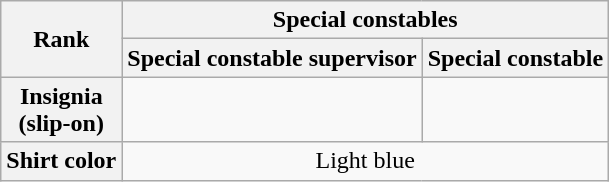<table class="wikitable">
<tr>
<th rowspan="2">Rank</th>
<th colspan="2">Special constables</th>
</tr>
<tr>
<th>Special constable supervisor</th>
<th>Special constable</th>
</tr>
<tr>
<th>Insignia<br>(slip-on)</th>
<td></td>
<td></td>
</tr>
<tr style="text-align:center;">
<th>Shirt color</th>
<td colspan=2>Light blue</td>
</tr>
</table>
